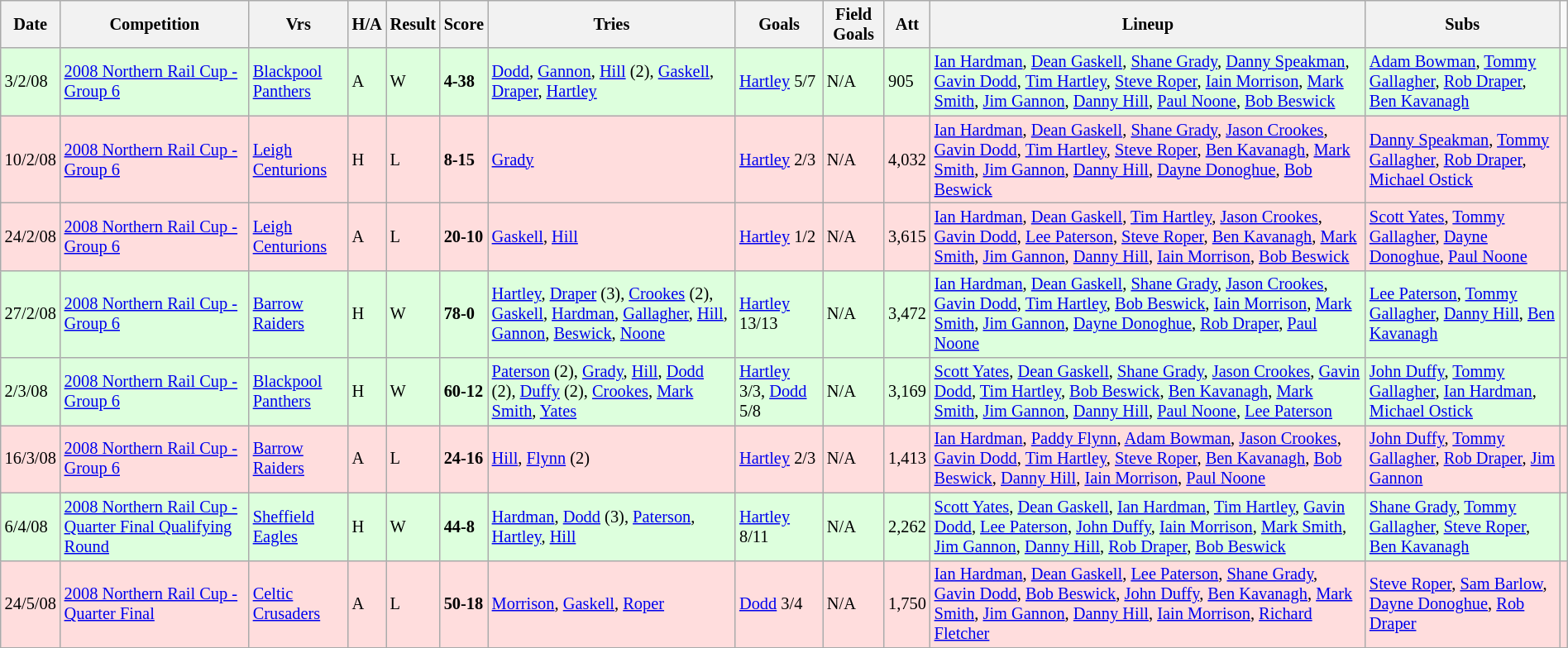<table class="wikitable" style="font-size:85%;" width="100%">
<tr>
<th>Date</th>
<th>Competition</th>
<th>Vrs</th>
<th>H/A</th>
<th>Result</th>
<th>Score</th>
<th>Tries</th>
<th>Goals</th>
<th>Field Goals</th>
<th>Att</th>
<th>Lineup</th>
<th>Subs</th>
</tr>
<tr style="background:#ddffdd;" width=20 | >
<td>3/2/08</td>
<td><a href='#'>2008 Northern Rail Cup - Group 6</a></td>
<td><a href='#'>Blackpool Panthers</a></td>
<td>A</td>
<td>W</td>
<td><strong>4-38</strong></td>
<td><a href='#'>Dodd</a>, <a href='#'>Gannon</a>, <a href='#'>Hill</a> (2), <a href='#'>Gaskell</a>, <a href='#'>Draper</a>, <a href='#'>Hartley</a></td>
<td><a href='#'>Hartley</a> 5/7</td>
<td>N/A</td>
<td>905</td>
<td><a href='#'>Ian Hardman</a>, <a href='#'>Dean Gaskell</a>, <a href='#'>Shane Grady</a>, <a href='#'>Danny Speakman</a>, <a href='#'>Gavin Dodd</a>, <a href='#'>Tim Hartley</a>, <a href='#'>Steve Roper</a>, <a href='#'>Iain Morrison</a>, <a href='#'>Mark Smith</a>, <a href='#'>Jim Gannon</a>, <a href='#'>Danny Hill</a>, <a href='#'>Paul Noone</a>, <a href='#'>Bob Beswick</a></td>
<td><a href='#'>Adam Bowman</a>, <a href='#'>Tommy Gallagher</a>, <a href='#'>Rob Draper</a>, <a href='#'>Ben Kavanagh</a></td>
<td></td>
</tr>
<tr style="background:#ffdddd;" width=20 | >
<td>10/2/08</td>
<td><a href='#'>2008 Northern Rail Cup - Group 6</a></td>
<td><a href='#'>Leigh Centurions</a></td>
<td>H</td>
<td>L</td>
<td><strong>8-15</strong></td>
<td><a href='#'>Grady</a></td>
<td><a href='#'>Hartley</a> 2/3</td>
<td>N/A</td>
<td>4,032</td>
<td><a href='#'>Ian Hardman</a>, <a href='#'>Dean Gaskell</a>, <a href='#'>Shane Grady</a>, <a href='#'>Jason Crookes</a>, <a href='#'>Gavin Dodd</a>, <a href='#'>Tim Hartley</a>, <a href='#'>Steve Roper</a>, <a href='#'>Ben Kavanagh</a>, <a href='#'>Mark Smith</a>, <a href='#'>Jim Gannon</a>, <a href='#'>Danny Hill</a>, <a href='#'>Dayne Donoghue</a>, <a href='#'>Bob Beswick</a></td>
<td><a href='#'>Danny Speakman</a>, <a href='#'>Tommy Gallagher</a>, <a href='#'>Rob Draper</a>, <a href='#'>Michael Ostick</a></td>
<td></td>
</tr>
<tr style="background:#ffdddd;" width=20 | >
<td>24/2/08</td>
<td><a href='#'>2008 Northern Rail Cup - Group 6</a></td>
<td><a href='#'>Leigh Centurions</a></td>
<td>A</td>
<td>L</td>
<td><strong>20-10</strong></td>
<td><a href='#'>Gaskell</a>, <a href='#'>Hill</a></td>
<td><a href='#'>Hartley</a> 1/2</td>
<td>N/A</td>
<td>3,615</td>
<td><a href='#'>Ian Hardman</a>, <a href='#'>Dean Gaskell</a>, <a href='#'>Tim Hartley</a>, <a href='#'>Jason Crookes</a>, <a href='#'>Gavin Dodd</a>, <a href='#'>Lee Paterson</a>, <a href='#'>Steve Roper</a>, <a href='#'>Ben Kavanagh</a>, <a href='#'>Mark Smith</a>, <a href='#'>Jim Gannon</a>, <a href='#'>Danny Hill</a>, <a href='#'>Iain Morrison</a>, <a href='#'>Bob Beswick</a></td>
<td><a href='#'>Scott Yates</a>, <a href='#'>Tommy Gallagher</a>, <a href='#'>Dayne Donoghue</a>, <a href='#'>Paul Noone</a></td>
<td></td>
</tr>
<tr style="background:#ddffdd;" width=20 | >
<td>27/2/08</td>
<td><a href='#'>2008 Northern Rail Cup - Group 6</a></td>
<td><a href='#'>Barrow Raiders</a></td>
<td>H</td>
<td>W</td>
<td><strong>78-0</strong></td>
<td><a href='#'>Hartley</a>, <a href='#'>Draper</a> (3), <a href='#'>Crookes</a> (2), <a href='#'>Gaskell</a>, <a href='#'>Hardman</a>, <a href='#'>Gallagher</a>, <a href='#'>Hill</a>, <a href='#'>Gannon</a>, <a href='#'>Beswick</a>, <a href='#'>Noone</a></td>
<td><a href='#'>Hartley</a> 13/13</td>
<td>N/A</td>
<td>3,472</td>
<td><a href='#'>Ian Hardman</a>, <a href='#'>Dean Gaskell</a>, <a href='#'>Shane Grady</a>, <a href='#'>Jason Crookes</a>, <a href='#'>Gavin Dodd</a>, <a href='#'>Tim Hartley</a>, <a href='#'>Bob Beswick</a>, <a href='#'>Iain Morrison</a>, <a href='#'>Mark Smith</a>, <a href='#'>Jim Gannon</a>, <a href='#'>Dayne Donoghue</a>, <a href='#'>Rob Draper</a>, <a href='#'>Paul Noone</a></td>
<td><a href='#'>Lee Paterson</a>, <a href='#'>Tommy Gallagher</a>, <a href='#'>Danny Hill</a>, <a href='#'>Ben Kavanagh</a></td>
<td></td>
</tr>
<tr style="background:#ddffdd;" width=20 | >
<td>2/3/08</td>
<td><a href='#'>2008 Northern Rail Cup - Group 6</a></td>
<td><a href='#'>Blackpool Panthers</a></td>
<td>H</td>
<td>W</td>
<td><strong>60-12</strong></td>
<td><a href='#'>Paterson</a> (2), <a href='#'>Grady</a>, <a href='#'>Hill</a>, <a href='#'>Dodd</a> (2), <a href='#'>Duffy</a> (2), <a href='#'>Crookes</a>, <a href='#'>Mark Smith</a>, <a href='#'>Yates</a></td>
<td><a href='#'>Hartley</a> 3/3, <a href='#'>Dodd</a> 5/8</td>
<td>N/A</td>
<td>3,169</td>
<td><a href='#'>Scott Yates</a>, <a href='#'>Dean Gaskell</a>, <a href='#'>Shane Grady</a>, <a href='#'>Jason Crookes</a>, <a href='#'>Gavin Dodd</a>, <a href='#'>Tim Hartley</a>, <a href='#'>Bob Beswick</a>, <a href='#'>Ben Kavanagh</a>, <a href='#'>Mark Smith</a>, <a href='#'>Jim Gannon</a>, <a href='#'>Danny Hill</a>, <a href='#'>Paul Noone</a>, <a href='#'>Lee Paterson</a></td>
<td><a href='#'>John Duffy</a>, <a href='#'>Tommy Gallagher</a>, <a href='#'>Ian Hardman</a>, <a href='#'>Michael Ostick</a></td>
<td></td>
</tr>
<tr style="background:#ffdddd;" width=20 | >
<td>16/3/08</td>
<td><a href='#'>2008 Northern Rail Cup - Group 6</a></td>
<td><a href='#'>Barrow Raiders</a></td>
<td>A</td>
<td>L</td>
<td><strong>24-16</strong></td>
<td><a href='#'>Hill</a>, <a href='#'>Flynn</a> (2)</td>
<td><a href='#'>Hartley</a> 2/3</td>
<td>N/A</td>
<td>1,413</td>
<td><a href='#'>Ian Hardman</a>, <a href='#'>Paddy Flynn</a>, <a href='#'>Adam Bowman</a>, <a href='#'>Jason Crookes</a>, <a href='#'>Gavin Dodd</a>, <a href='#'>Tim Hartley</a>, <a href='#'>Steve Roper</a>, <a href='#'>Ben Kavanagh</a>, <a href='#'>Bob Beswick</a>, <a href='#'>Danny Hill</a>, <a href='#'>Iain Morrison</a>, <a href='#'>Paul Noone</a></td>
<td><a href='#'>John Duffy</a>, <a href='#'>Tommy Gallagher</a>, <a href='#'>Rob Draper</a>, <a href='#'>Jim Gannon</a></td>
<td></td>
</tr>
<tr style="background:#ddffdd;" width=20 | >
<td>6/4/08</td>
<td><a href='#'>2008 Northern Rail Cup - Quarter Final Qualifying Round</a></td>
<td><a href='#'>Sheffield Eagles</a></td>
<td>H</td>
<td>W</td>
<td><strong>44-8</strong></td>
<td><a href='#'>Hardman</a>, <a href='#'>Dodd</a> (3), <a href='#'>Paterson</a>, <a href='#'>Hartley</a>, <a href='#'>Hill</a></td>
<td><a href='#'>Hartley</a> 8/11</td>
<td>N/A</td>
<td>2,262</td>
<td><a href='#'>Scott Yates</a>, <a href='#'>Dean Gaskell</a>, <a href='#'>Ian Hardman</a>, <a href='#'>Tim Hartley</a>, <a href='#'>Gavin Dodd</a>, <a href='#'>Lee Paterson</a>, <a href='#'>John Duffy</a>, <a href='#'>Iain Morrison</a>, <a href='#'>Mark Smith</a>, <a href='#'>Jim Gannon</a>, <a href='#'>Danny Hill</a>, <a href='#'>Rob Draper</a>, <a href='#'>Bob Beswick</a></td>
<td><a href='#'>Shane Grady</a>, <a href='#'>Tommy Gallagher</a>, <a href='#'>Steve Roper</a>, <a href='#'>Ben Kavanagh</a></td>
<td></td>
</tr>
<tr style="background:#ffdddd;" width=20 | >
<td>24/5/08</td>
<td><a href='#'>2008 Northern Rail Cup - Quarter Final</a></td>
<td><a href='#'>Celtic Crusaders</a></td>
<td>A</td>
<td>L</td>
<td><strong>50-18</strong></td>
<td><a href='#'>Morrison</a>, <a href='#'>Gaskell</a>, <a href='#'>Roper</a></td>
<td><a href='#'>Dodd</a> 3/4</td>
<td>N/A</td>
<td>1,750</td>
<td><a href='#'>Ian Hardman</a>, <a href='#'>Dean Gaskell</a>, <a href='#'>Lee Paterson</a>, <a href='#'>Shane Grady</a>, <a href='#'>Gavin Dodd</a>, <a href='#'>Bob Beswick</a>, <a href='#'>John Duffy</a>, <a href='#'>Ben Kavanagh</a>, <a href='#'>Mark Smith</a>, <a href='#'>Jim Gannon</a>, <a href='#'>Danny Hill</a>, <a href='#'>Iain Morrison</a>, <a href='#'>Richard Fletcher</a></td>
<td><a href='#'>Steve Roper</a>, <a href='#'>Sam Barlow</a>, <a href='#'>Dayne Donoghue</a>, <a href='#'>Rob Draper</a></td>
<td></td>
</tr>
<tr>
</tr>
</table>
